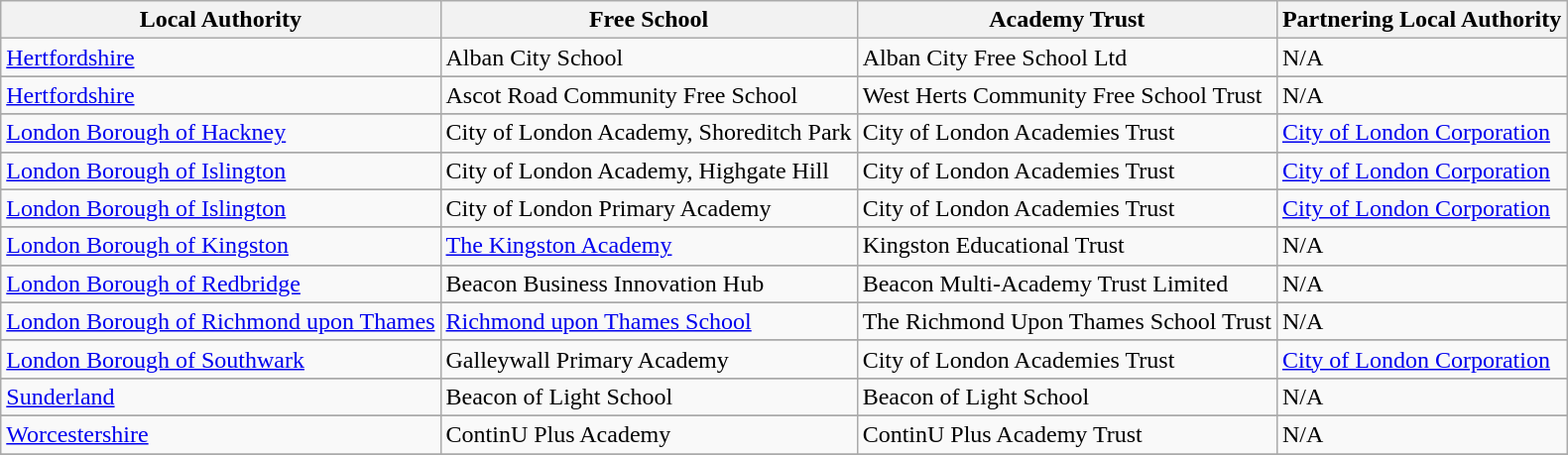<table class="wikitable sortable">
<tr>
<th>Local Authority</th>
<th>Free School</th>
<th>Academy Trust</th>
<th>Partnering Local Authority</th>
</tr>
<tr>
<td><a href='#'>Hertfordshire</a></td>
<td>Alban City School</td>
<td>Alban City Free School Ltd</td>
<td>N/A</td>
</tr>
<tr>
</tr>
<tr>
<td><a href='#'>Hertfordshire</a></td>
<td>Ascot Road Community Free School</td>
<td>West Herts Community Free School Trust</td>
<td>N/A</td>
</tr>
<tr>
</tr>
<tr>
<td><a href='#'>London Borough of Hackney</a></td>
<td>City of London Academy, Shoreditch Park</td>
<td>City of London Academies Trust</td>
<td><a href='#'>City of London Corporation</a></td>
</tr>
<tr>
</tr>
<tr>
<td><a href='#'>London Borough of Islington</a></td>
<td>City of London Academy, Highgate Hill</td>
<td>City of London Academies Trust</td>
<td><a href='#'>City of London Corporation</a></td>
</tr>
<tr>
</tr>
<tr>
<td><a href='#'>London Borough of Islington</a></td>
<td>City of London Primary Academy</td>
<td>City of London Academies Trust</td>
<td><a href='#'>City of London Corporation</a></td>
</tr>
<tr>
</tr>
<tr>
<td><a href='#'>London Borough of Kingston</a></td>
<td><a href='#'>The Kingston Academy</a></td>
<td>Kingston Educational Trust</td>
<td>N/A</td>
</tr>
<tr>
</tr>
<tr>
<td><a href='#'>London Borough of Redbridge</a></td>
<td>Beacon Business Innovation Hub</td>
<td>Beacon Multi-Academy Trust Limited</td>
<td>N/A</td>
</tr>
<tr>
</tr>
<tr>
<td><a href='#'>London Borough of Richmond upon Thames</a></td>
<td><a href='#'>Richmond upon Thames School</a></td>
<td>The Richmond Upon Thames School Trust</td>
<td>N/A</td>
</tr>
<tr>
</tr>
<tr>
<td><a href='#'>London Borough of Southwark</a></td>
<td>Galleywall Primary Academy</td>
<td>City of London Academies Trust</td>
<td><a href='#'>City of London Corporation</a></td>
</tr>
<tr>
</tr>
<tr>
<td><a href='#'>Sunderland</a></td>
<td>Beacon of Light School</td>
<td>Beacon of Light School</td>
<td>N/A</td>
</tr>
<tr>
</tr>
<tr>
<td><a href='#'>Worcestershire</a></td>
<td>ContinU Plus Academy</td>
<td>ContinU Plus Academy Trust</td>
<td>N/A</td>
</tr>
<tr>
</tr>
</table>
